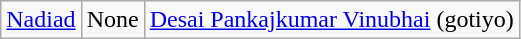<table class="wikitable sortable">
<tr>
<td><a href='#'>Nadiad</a></td>
<td>None</td>
<td><a href='#'>Desai Pankajkumar Vinubhai</a> (gotiyo)</td>
</tr>
</table>
